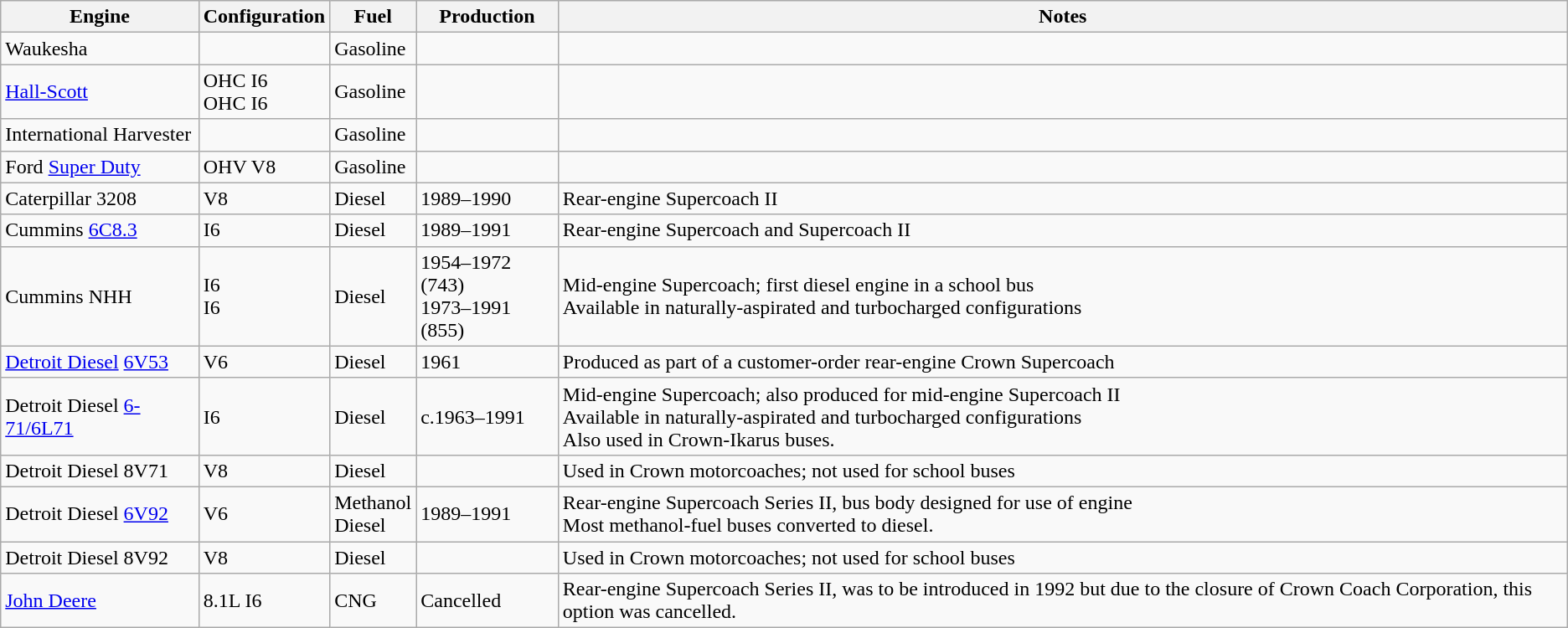<table class="wikitable">
<tr>
<th>Engine</th>
<th>Configuration</th>
<th>Fuel</th>
<th>Production</th>
<th>Notes</th>
</tr>
<tr>
<td>Waukesha</td>
<td></td>
<td>Gasoline</td>
<td></td>
<td></td>
</tr>
<tr>
<td><a href='#'>Hall-Scott</a></td>
<td> OHC I6<br> OHC I6</td>
<td>Gasoline</td>
<td></td>
<td></td>
</tr>
<tr>
<td>International Harvester</td>
<td></td>
<td>Gasoline</td>
<td></td>
<td></td>
</tr>
<tr>
<td>Ford <a href='#'>Super Duty</a></td>
<td> OHV V8</td>
<td>Gasoline</td>
<td></td>
<td></td>
</tr>
<tr>
<td>Caterpillar 3208</td>
<td> V8</td>
<td>Diesel</td>
<td>1989–1990</td>
<td>Rear-engine Supercoach II</td>
</tr>
<tr>
<td>Cummins <a href='#'>6C8.3</a></td>
<td> I6</td>
<td>Diesel</td>
<td>1989–1991</td>
<td>Rear-engine Supercoach and Supercoach II</td>
</tr>
<tr>
<td>Cummins NHH</td>
<td> I6<br> I6</td>
<td>Diesel</td>
<td>1954–1972 (743)<br>1973–1991 (855)</td>
<td>Mid-engine Supercoach; first diesel engine in a school bus<br>Available in naturally-aspirated and turbocharged configurations</td>
</tr>
<tr>
<td><a href='#'>Detroit Diesel</a> <a href='#'>6V53</a></td>
<td> V6</td>
<td>Diesel</td>
<td>1961</td>
<td>Produced as part of a customer-order rear-engine Crown Supercoach</td>
</tr>
<tr>
<td>Detroit Diesel <a href='#'>6-71/6L71</a></td>
<td> I6</td>
<td>Diesel</td>
<td>c.1963–1991</td>
<td>Mid-engine Supercoach; also produced for mid-engine Supercoach II<br>Available in naturally-aspirated and turbocharged configurations<br>Also used in Crown-Ikarus buses.</td>
</tr>
<tr>
<td>Detroit Diesel 8V71</td>
<td> V8</td>
<td>Diesel</td>
<td></td>
<td>Used in Crown motorcoaches; not used for school buses</td>
</tr>
<tr>
<td>Detroit Diesel <a href='#'>6V92</a></td>
<td> V6</td>
<td>Methanol<br>Diesel</td>
<td>1989–1991</td>
<td>Rear-engine Supercoach Series II, bus body designed for use of engine<br>Most methanol-fuel buses converted to diesel.</td>
</tr>
<tr>
<td>Detroit Diesel 8V92</td>
<td> V8</td>
<td>Diesel</td>
<td></td>
<td>Used in Crown motorcoaches; not used for school buses</td>
</tr>
<tr>
<td><a href='#'>John Deere</a></td>
<td>8.1L I6</td>
<td>CNG</td>
<td>Cancelled</td>
<td>Rear-engine Supercoach Series II, was to be introduced in 1992 but due to the closure of Crown Coach Corporation, this option was cancelled.</td>
</tr>
</table>
